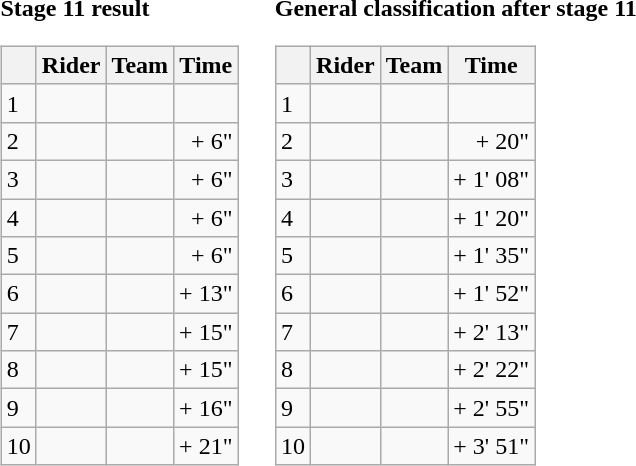<table>
<tr>
<td><strong>Stage 11 result</strong><br><table class="wikitable">
<tr>
<th></th>
<th>Rider</th>
<th>Team</th>
<th>Time</th>
</tr>
<tr>
<td>1</td>
<td></td>
<td></td>
<td align="right"></td>
</tr>
<tr>
<td>2</td>
<td> </td>
<td></td>
<td align="right">+ 6"</td>
</tr>
<tr>
<td>3</td>
<td></td>
<td></td>
<td align="right">+ 6"</td>
</tr>
<tr>
<td>4</td>
<td> </td>
<td></td>
<td align="right">+ 6"</td>
</tr>
<tr>
<td>5</td>
<td></td>
<td></td>
<td align="right">+ 6"</td>
</tr>
<tr>
<td>6</td>
<td></td>
<td></td>
<td align="right">+ 13"</td>
</tr>
<tr>
<td>7</td>
<td></td>
<td></td>
<td align="right">+ 15"</td>
</tr>
<tr>
<td>8</td>
<td></td>
<td></td>
<td align="right">+ 15"</td>
</tr>
<tr>
<td>9</td>
<td></td>
<td></td>
<td align="right">+ 16"</td>
</tr>
<tr>
<td>10</td>
<td></td>
<td></td>
<td align="right">+ 21"</td>
</tr>
</table>
</td>
<td></td>
<td><strong>General classification after stage 11</strong><br><table class="wikitable">
<tr>
<th></th>
<th>Rider</th>
<th>Team</th>
<th>Time</th>
</tr>
<tr>
<td>1</td>
<td> </td>
<td></td>
<td align="right"></td>
</tr>
<tr>
<td>2</td>
<td> </td>
<td></td>
<td align="right">+ 20"</td>
</tr>
<tr>
<td>3</td>
<td></td>
<td></td>
<td align="right">+ 1' 08"</td>
</tr>
<tr>
<td>4</td>
<td></td>
<td></td>
<td align="right">+ 1' 20"</td>
</tr>
<tr>
<td>5</td>
<td></td>
<td></td>
<td align="right">+ 1' 35"</td>
</tr>
<tr>
<td>6</td>
<td></td>
<td></td>
<td align="right">+ 1' 52"</td>
</tr>
<tr>
<td>7</td>
<td></td>
<td></td>
<td align="right">+ 2' 13"</td>
</tr>
<tr>
<td>8</td>
<td></td>
<td></td>
<td align="right">+ 2' 22"</td>
</tr>
<tr>
<td>9</td>
<td></td>
<td></td>
<td align="right">+ 2' 55"</td>
</tr>
<tr>
<td>10</td>
<td></td>
<td></td>
<td align="right">+ 3' 51"</td>
</tr>
</table>
</td>
</tr>
</table>
